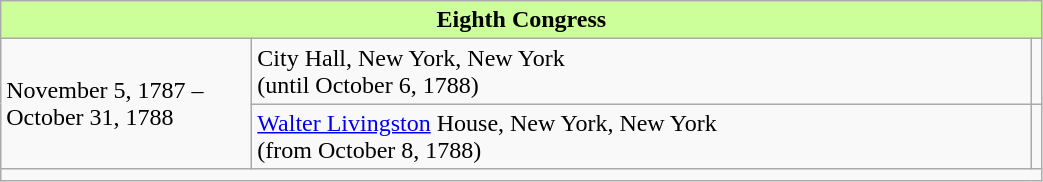<table class=wikitable>
<tr>
<th colspan=3 style="background:#ccff99;">Eighth Congress</th>
</tr>
<tr>
<td rowspan=2 style="width: 10em;">November 5, 1787 –October 31, 1788</td>
<td style="width: 32em;">City Hall, New York, New York<br>(until October 6, 1788)</td>
<td></td>
</tr>
<tr>
<td style="width: 32em;"><a href='#'>Walter Livingston</a> House, New York, New York<br>(from October 8, 1788)</td>
<td></td>
</tr>
<tr>
<td colspan=3></td>
</tr>
</table>
